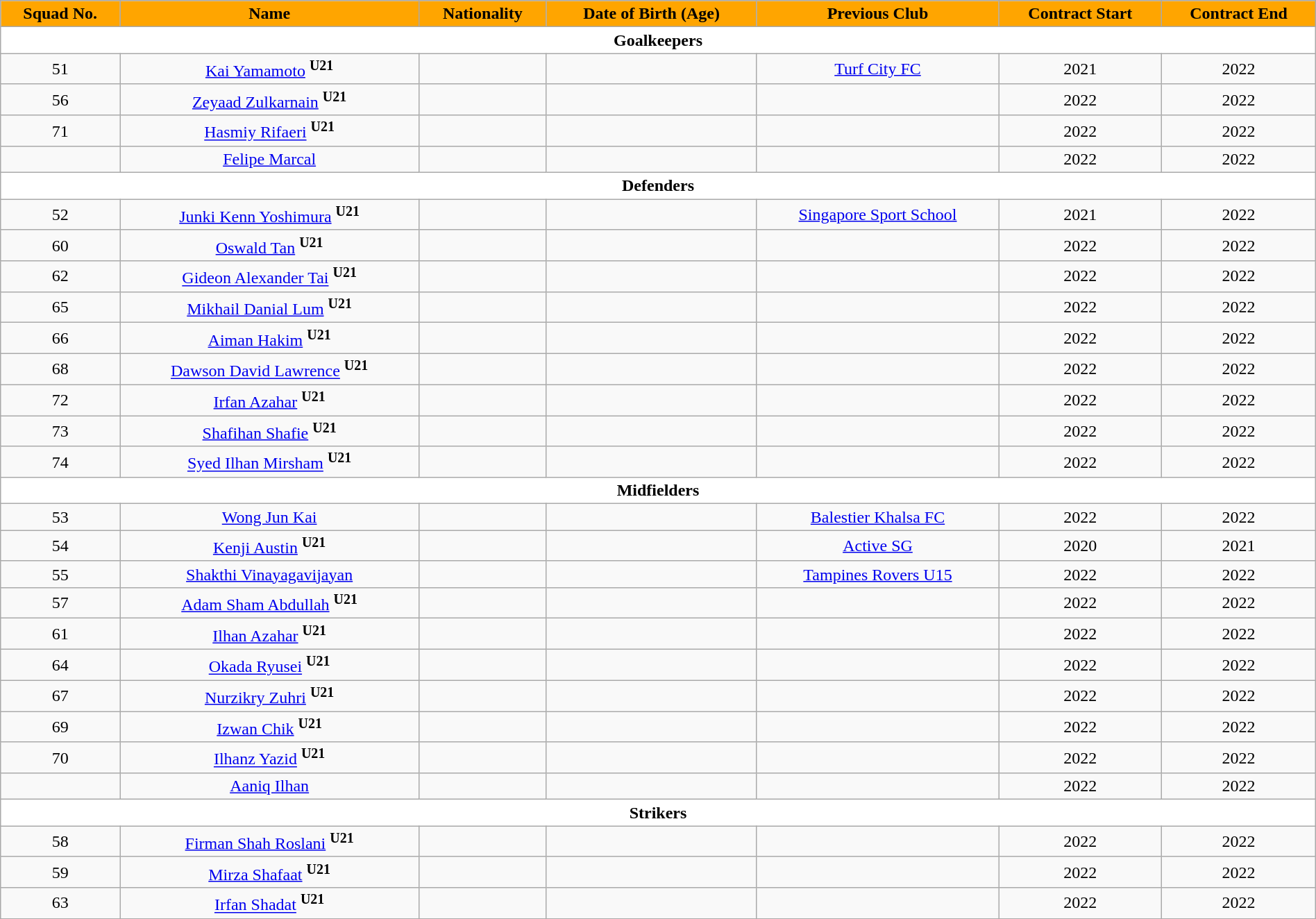<table class="wikitable" style="text-align:center; font-size:100%; width:100%;">
<tr>
<th style="background:#FFA500; color:black; text-align:center;">Squad No.</th>
<th style="background:#FFA500; color:black; text-align:center;">Name</th>
<th style="background:#FFA500; color:black; text-align:center;">Nationality</th>
<th style="background:#FFA500; color:black; text-align:center;">Date of Birth (Age)</th>
<th style="background:#FFA500; color:black; text-align:center;">Previous Club</th>
<th style="background:#FFA500; color:black; text-align:center;">Contract Start</th>
<th style="background:#FFA500; color:black; text-align:center;">Contract End</th>
</tr>
<tr>
<th colspan="8" style="background:white; text-align:center">Goalkeepers</th>
</tr>
<tr>
<td>51</td>
<td><a href='#'>Kai Yamamoto</a> <sup><strong>U21</strong></sup></td>
<td></td>
<td></td>
<td> <a href='#'>Turf City FC</a></td>
<td>2021</td>
<td>2022</td>
</tr>
<tr>
<td>56</td>
<td><a href='#'>Zeyaad Zulkarnain</a> <sup><strong>U21</strong></sup></td>
<td></td>
<td></td>
<td></td>
<td>2022</td>
<td>2022</td>
</tr>
<tr>
<td>71</td>
<td><a href='#'>Hasmiy Rifaeri</a> <sup><strong>U21</strong></sup></td>
<td></td>
<td></td>
<td></td>
<td>2022</td>
<td>2022</td>
</tr>
<tr>
<td></td>
<td><a href='#'>Felipe Marcal</a></td>
<td></td>
<td></td>
<td></td>
<td>2022</td>
<td>2022</td>
</tr>
<tr>
<th colspan="8" style="background:white; text-align:center">Defenders</th>
</tr>
<tr>
<td>52</td>
<td><a href='#'>Junki Kenn Yoshimura</a> <sup><strong>U21</strong></sup></td>
<td></td>
<td></td>
<td> <a href='#'>Singapore Sport School</a></td>
<td>2021</td>
<td>2022</td>
</tr>
<tr>
<td>60</td>
<td><a href='#'>Oswald Tan</a> <sup><strong>U21</strong></sup></td>
<td></td>
<td></td>
<td></td>
<td>2022</td>
<td>2022</td>
</tr>
<tr>
<td>62</td>
<td><a href='#'>Gideon Alexander Tai</a> <sup><strong>U21</strong></sup></td>
<td></td>
<td></td>
<td></td>
<td>2022</td>
<td>2022</td>
</tr>
<tr>
<td>65</td>
<td><a href='#'>Mikhail Danial Lum</a> <sup><strong>U21</strong></sup></td>
<td></td>
<td></td>
<td></td>
<td>2022</td>
<td>2022</td>
</tr>
<tr>
<td>66</td>
<td><a href='#'>Aiman Hakim</a> <sup><strong>U21</strong></sup></td>
<td></td>
<td></td>
<td></td>
<td>2022</td>
<td>2022</td>
</tr>
<tr>
<td>68</td>
<td><a href='#'>Dawson David Lawrence</a> <sup><strong>U21</strong></sup></td>
<td></td>
<td></td>
<td></td>
<td>2022</td>
<td>2022</td>
</tr>
<tr>
<td>72</td>
<td><a href='#'>Irfan Azahar</a> <sup><strong>U21</strong></sup></td>
<td></td>
<td></td>
<td></td>
<td>2022</td>
<td>2022</td>
</tr>
<tr>
<td>73</td>
<td><a href='#'>Shafihan Shafie</a> <sup><strong>U21</strong></sup></td>
<td></td>
<td></td>
<td></td>
<td>2022</td>
<td>2022</td>
</tr>
<tr>
<td>74</td>
<td><a href='#'>Syed Ilhan Mirsham</a> <sup><strong>U21</strong></sup></td>
<td></td>
<td></td>
<td></td>
<td>2022</td>
<td>2022</td>
</tr>
<tr>
<th colspan="8" style="background:white; text-align:center">Midfielders</th>
</tr>
<tr>
<td>53</td>
<td><a href='#'>Wong Jun Kai</a></td>
<td></td>
<td></td>
<td> <a href='#'>Balestier Khalsa FC</a></td>
<td>2022</td>
<td>2022</td>
</tr>
<tr>
<td>54</td>
<td><a href='#'>Kenji Austin</a> <sup><strong>U21</strong></sup></td>
<td></td>
<td></td>
<td> <a href='#'>Active SG</a></td>
<td>2020</td>
<td>2021</td>
</tr>
<tr>
<td>55</td>
<td><a href='#'>Shakthi Vinayagavijayan</a></td>
<td></td>
<td></td>
<td> <a href='#'>Tampines Rovers U15</a></td>
<td>2022</td>
<td>2022</td>
</tr>
<tr>
<td>57</td>
<td><a href='#'>Adam Sham Abdullah</a> <sup><strong>U21</strong></sup></td>
<td></td>
<td></td>
<td></td>
<td>2022</td>
<td>2022</td>
</tr>
<tr>
<td>61</td>
<td><a href='#'>Ilhan Azahar</a> <sup><strong>U21</strong></sup></td>
<td></td>
<td></td>
<td></td>
<td>2022</td>
<td>2022</td>
</tr>
<tr>
<td>64</td>
<td><a href='#'>Okada Ryusei</a> <sup><strong>U21</strong></sup></td>
<td></td>
<td></td>
<td></td>
<td>2022</td>
<td>2022</td>
</tr>
<tr>
<td>67</td>
<td><a href='#'>Nurzikry Zuhri</a> <sup><strong>U21</strong></sup></td>
<td></td>
<td></td>
<td></td>
<td>2022</td>
<td>2022</td>
</tr>
<tr>
<td>69</td>
<td><a href='#'>Izwan Chik</a> <sup><strong>U21</strong></sup></td>
<td></td>
<td></td>
<td></td>
<td>2022</td>
<td>2022</td>
</tr>
<tr>
<td>70</td>
<td><a href='#'>Ilhanz Yazid</a> <sup><strong>U21</strong></sup></td>
<td></td>
<td></td>
<td></td>
<td>2022</td>
<td>2022</td>
</tr>
<tr>
<td></td>
<td><a href='#'>Aaniq Ilhan</a></td>
<td></td>
<td></td>
<td></td>
<td>2022</td>
<td>2022</td>
</tr>
<tr>
<th colspan="8" style="background:white; text-align:center">Strikers</th>
</tr>
<tr>
<td>58</td>
<td><a href='#'>Firman Shah Roslani</a> <sup><strong>U21</strong></sup></td>
<td></td>
<td></td>
<td></td>
<td>2022</td>
<td>2022</td>
</tr>
<tr>
<td>59</td>
<td><a href='#'>Mirza Shafaat</a> <sup><strong>U21</strong></sup></td>
<td></td>
<td></td>
<td></td>
<td>2022</td>
<td>2022</td>
</tr>
<tr>
<td>63</td>
<td><a href='#'>Irfan Shadat</a> <sup><strong>U21</strong></sup></td>
<td></td>
<td></td>
<td></td>
<td>2022</td>
<td>2022</td>
</tr>
<tr>
</tr>
</table>
